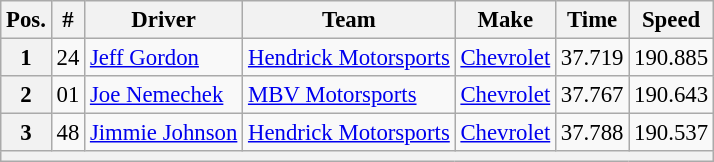<table class="wikitable" style="font-size:95%">
<tr>
<th>Pos.</th>
<th>#</th>
<th>Driver</th>
<th>Team</th>
<th>Make</th>
<th>Time</th>
<th>Speed</th>
</tr>
<tr>
<th>1</th>
<td>24</td>
<td><a href='#'>Jeff Gordon</a></td>
<td><a href='#'>Hendrick Motorsports</a></td>
<td><a href='#'>Chevrolet</a></td>
<td>37.719</td>
<td>190.885</td>
</tr>
<tr>
<th>2</th>
<td>01</td>
<td><a href='#'>Joe Nemechek</a></td>
<td><a href='#'>MBV Motorsports</a></td>
<td><a href='#'>Chevrolet</a></td>
<td>37.767</td>
<td>190.643</td>
</tr>
<tr>
<th>3</th>
<td>48</td>
<td><a href='#'>Jimmie Johnson</a></td>
<td><a href='#'>Hendrick Motorsports</a></td>
<td><a href='#'>Chevrolet</a></td>
<td>37.788</td>
<td>190.537</td>
</tr>
<tr>
<th colspan="7"></th>
</tr>
</table>
